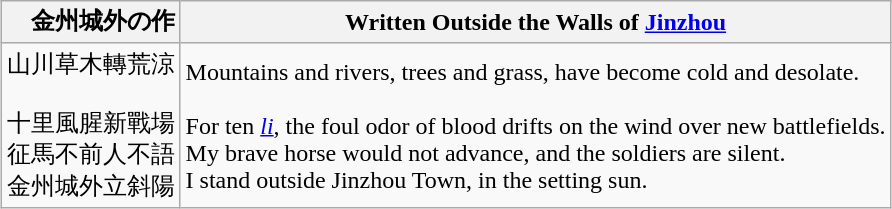<table class="wikitable" style="margin:auto">
<tr>
<th>　金州城外の作</th>
<th>Written Outside the Walls of <a href='#'>Jinzhou</a></th>
</tr>
<tr>
<td align=left>山川草木轉荒涼<br><br>十里風腥新戰場<br>
征馬不前人不語<br>
金州城外立斜陽</td>
<td align=left>Mountains and rivers, trees and grass, have become cold and desolate.<br><br>For ten <em><a href='#'>li</a></em>, the foul odor of blood drifts on the wind over new battlefields.<br>
My brave horse would not advance, and the soldiers are silent.<br>
I stand outside Jinzhou Town, in the setting sun.</td>
</tr>
</table>
